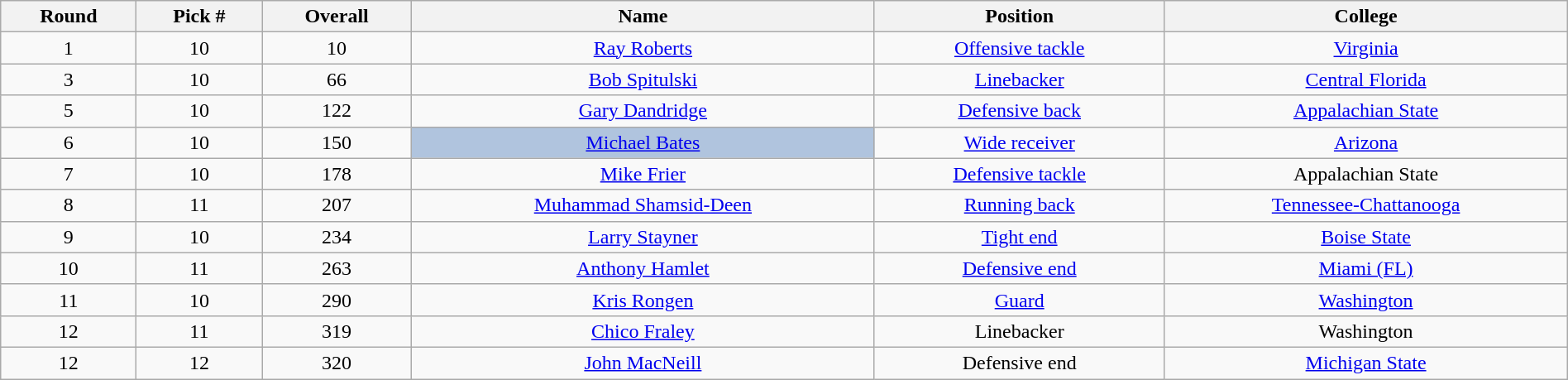<table class="wikitable sortable sortable" style="width: 100%; text-align:center">
<tr>
<th>Round</th>
<th>Pick #</th>
<th>Overall</th>
<th>Name</th>
<th>Position</th>
<th>College</th>
</tr>
<tr>
<td>1</td>
<td>10</td>
<td>10</td>
<td><a href='#'>Ray Roberts</a></td>
<td><a href='#'>Offensive tackle</a></td>
<td><a href='#'>Virginia</a></td>
</tr>
<tr>
<td>3</td>
<td>10</td>
<td>66</td>
<td><a href='#'>Bob Spitulski</a></td>
<td><a href='#'>Linebacker</a></td>
<td><a href='#'>Central Florida</a></td>
</tr>
<tr>
<td>5</td>
<td>10</td>
<td>122</td>
<td><a href='#'>Gary Dandridge</a></td>
<td><a href='#'>Defensive back</a></td>
<td><a href='#'>Appalachian State</a></td>
</tr>
<tr>
<td>6</td>
<td>10</td>
<td>150</td>
<td bgcolor=lightsteelblue><a href='#'>Michael Bates</a></td>
<td><a href='#'>Wide receiver</a></td>
<td><a href='#'>Arizona</a></td>
</tr>
<tr>
<td>7</td>
<td>10</td>
<td>178</td>
<td><a href='#'>Mike Frier</a></td>
<td><a href='#'>Defensive tackle</a></td>
<td>Appalachian State</td>
</tr>
<tr>
<td>8</td>
<td>11</td>
<td>207</td>
<td><a href='#'>Muhammad Shamsid-Deen</a></td>
<td><a href='#'>Running back</a></td>
<td><a href='#'>Tennessee-Chattanooga</a></td>
</tr>
<tr>
<td>9</td>
<td>10</td>
<td>234</td>
<td><a href='#'>Larry Stayner</a></td>
<td><a href='#'>Tight end</a></td>
<td><a href='#'>Boise State</a></td>
</tr>
<tr>
<td>10</td>
<td>11</td>
<td>263</td>
<td><a href='#'>Anthony Hamlet</a></td>
<td><a href='#'>Defensive end</a></td>
<td><a href='#'>Miami (FL)</a></td>
</tr>
<tr>
<td>11</td>
<td>10</td>
<td>290</td>
<td><a href='#'>Kris Rongen</a></td>
<td><a href='#'>Guard</a></td>
<td><a href='#'>Washington</a></td>
</tr>
<tr>
<td>12</td>
<td>11</td>
<td>319</td>
<td><a href='#'>Chico Fraley</a></td>
<td>Linebacker</td>
<td>Washington</td>
</tr>
<tr>
<td>12</td>
<td>12</td>
<td>320</td>
<td><a href='#'>John MacNeill</a></td>
<td>Defensive end</td>
<td><a href='#'>Michigan State</a></td>
</tr>
</table>
